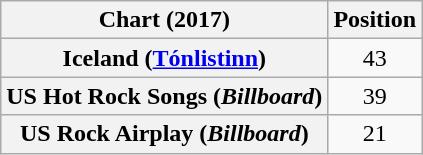<table class="wikitable plainrowheaders" style="text-align:center">
<tr>
<th scope="col">Chart (2017)</th>
<th scope="col">Position</th>
</tr>
<tr>
<th scope="row">Iceland (<a href='#'>Tónlistinn</a>)</th>
<td>43</td>
</tr>
<tr>
<th scope="row">US Hot Rock Songs (<em>Billboard</em>)</th>
<td>39</td>
</tr>
<tr>
<th scope="row">US Rock Airplay (<em>Billboard</em>)</th>
<td>21</td>
</tr>
</table>
